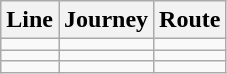<table class="wikitable">
<tr>
<th>Line</th>
<th>Journey</th>
<th>Route</th>
</tr>
<tr>
<td></td>
<td></td>
<td></td>
</tr>
<tr>
<td></td>
<td></td>
<td></td>
</tr>
<tr>
<td></td>
<td></td>
<td></td>
</tr>
</table>
